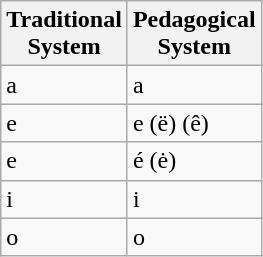<table class="wikitable">
<tr>
<th>Traditional<br>System</th>
<th>Pedagogical<br>System</th>
</tr>
<tr>
<td>a</td>
<td>a</td>
</tr>
<tr>
<td>e</td>
<td>e (ë) (ê)</td>
</tr>
<tr>
<td>e</td>
<td>é (ė)</td>
</tr>
<tr>
<td>i</td>
<td>i</td>
</tr>
<tr>
<td>o</td>
<td>o</td>
</tr>
</table>
